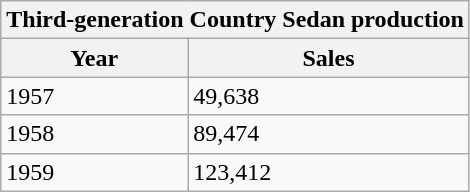<table class="wikitable">
<tr>
<th colspan="2">Third-generation Country Sedan production</th>
</tr>
<tr>
<th>Year</th>
<th>Sales</th>
</tr>
<tr>
<td>1957</td>
<td>49,638</td>
</tr>
<tr>
<td>1958</td>
<td>89,474</td>
</tr>
<tr>
<td>1959</td>
<td>123,412</td>
</tr>
</table>
